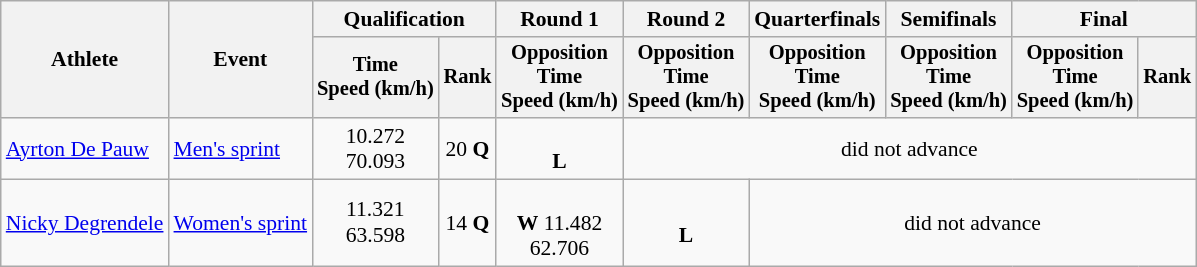<table class="wikitable" style="font-size:90%">
<tr>
<th rowspan=2>Athlete</th>
<th rowspan=2>Event</th>
<th colspan=2>Qualification</th>
<th>Round 1</th>
<th>Round 2</th>
<th>Quarterfinals</th>
<th>Semifinals</th>
<th colspan=2>Final</th>
</tr>
<tr style="font-size:95%">
<th>Time<br>Speed (km/h)</th>
<th>Rank</th>
<th>Opposition<br>Time<br>Speed (km/h)</th>
<th>Opposition<br>Time<br>Speed (km/h)</th>
<th>Opposition<br>Time<br>Speed (km/h)</th>
<th>Opposition<br>Time<br>Speed (km/h)</th>
<th>Opposition<br>Time<br>Speed (km/h)</th>
<th>Rank</th>
</tr>
<tr align=center>
<td align=left><a href='#'>Ayrton De Pauw</a></td>
<td align=left><a href='#'>Men's sprint</a></td>
<td>10.272<br>70.093</td>
<td>20 <strong>Q</strong></td>
<td><br><strong>L</strong></td>
<td colspan=5>did not advance</td>
</tr>
<tr align=center>
<td align=left><a href='#'>Nicky Degrendele</a></td>
<td align=left rowspan=2><a href='#'>Women's sprint</a></td>
<td>11.321<br>63.598</td>
<td>14 <strong>Q</strong></td>
<td><br><strong>W</strong> 11.482<br>62.706</td>
<td><br><strong>L</strong></td>
<td colspan=4>did not advance</td>
</tr>
</table>
